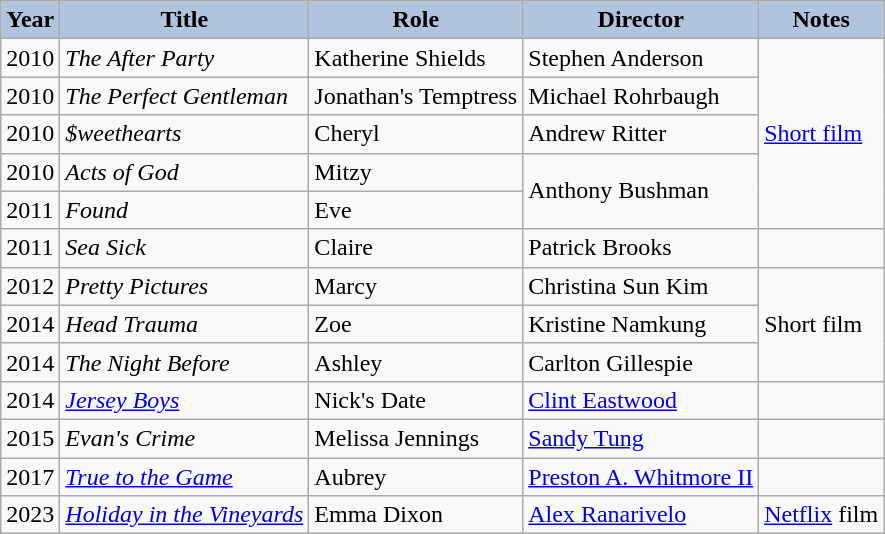<table class="wikitable">
<tr>
<th style="background: #B0C4DE;">Year</th>
<th style="background: #B0C4DE;">Title</th>
<th style="background: #B0C4DE;">Role</th>
<th style="background: #B0C4DE;">Director</th>
<th style="background: #B0C4DE;">Notes</th>
</tr>
<tr>
<td>2010</td>
<td><em>The After Party</em></td>
<td>Katherine Shields</td>
<td>Stephen Anderson</td>
<td rowspan="5"><a href='#'>Short film</a></td>
</tr>
<tr>
<td>2010</td>
<td><em>The Perfect Gentleman</em></td>
<td>Jonathan's Temptress</td>
<td>Michael Rohrbaugh</td>
</tr>
<tr>
<td>2010</td>
<td><em>$weethearts</em></td>
<td>Cheryl</td>
<td>Andrew Ritter</td>
</tr>
<tr>
<td>2010</td>
<td><em>Acts of God</em></td>
<td>Mitzy</td>
<td rowspan="2">Anthony Bushman</td>
</tr>
<tr>
<td>2011</td>
<td><em>Found</em></td>
<td>Eve</td>
</tr>
<tr>
<td>2011</td>
<td><em>Sea Sick</em></td>
<td>Claire</td>
<td>Patrick Brooks</td>
<td></td>
</tr>
<tr>
<td>2012</td>
<td><em>Pretty Pictures</em></td>
<td>Marcy</td>
<td>Christina Sun Kim</td>
<td rowspan="3">Short film</td>
</tr>
<tr>
<td>2014</td>
<td><em>Head Trauma</em></td>
<td>Zoe</td>
<td>Kristine Namkung</td>
</tr>
<tr>
<td>2014</td>
<td><em>The Night Before</em></td>
<td>Ashley</td>
<td>Carlton Gillespie</td>
</tr>
<tr>
<td>2014</td>
<td><em><a href='#'>Jersey Boys</a></em></td>
<td>Nick's Date</td>
<td><a href='#'>Clint Eastwood</a></td>
<td></td>
</tr>
<tr>
<td>2015</td>
<td><em>Evan's Crime</em></td>
<td>Melissa Jennings</td>
<td><a href='#'>Sandy Tung</a></td>
<td></td>
</tr>
<tr>
<td>2017</td>
<td><em><a href='#'>True to the Game</a></em></td>
<td>Aubrey</td>
<td><a href='#'>Preston A. Whitmore II</a></td>
<td></td>
</tr>
<tr>
<td>2023</td>
<td><em><a href='#'>Holiday in the Vineyards</a></em></td>
<td>Emma Dixon</td>
<td><a href='#'>Alex Ranarivelo</a></td>
<td><a href='#'>Netflix</a> film</td>
</tr>
</table>
